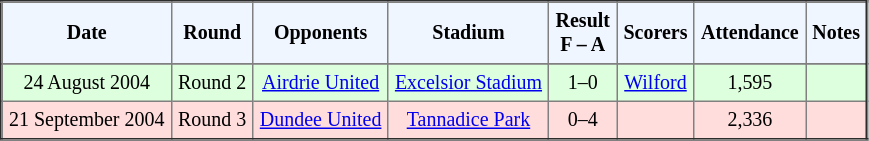<table border="2" cellpadding="4" style="border-collapse:collapse; text-align:center; font-size:smaller;">
<tr style="background:#f0f6ff;">
<th><strong>Date</strong></th>
<th><strong>Round</strong></th>
<th><strong>Opponents</strong></th>
<th><strong>Stadium</strong></th>
<th><strong>Result<br>F  – A</strong></th>
<th><strong>Scorers</strong></th>
<th><strong>Attendance</strong></th>
<th><strong>Notes</strong></th>
</tr>
<tr>
</tr>
<tr bgcolor="ddffdd">
<td>24 August 2004</td>
<td>Round 2</td>
<td><a href='#'>Airdrie United</a></td>
<td><a href='#'>Excelsior Stadium</a></td>
<td>1–0</td>
<td><a href='#'>Wilford</a> </td>
<td>1,595</td>
<td></td>
</tr>
<tr bgcolor="ffdddd">
<td>21 September 2004</td>
<td>Round 3</td>
<td><a href='#'>Dundee United</a></td>
<td><a href='#'>Tannadice Park</a></td>
<td>0–4</td>
<td></td>
<td>2,336</td>
<td></td>
</tr>
</table>
